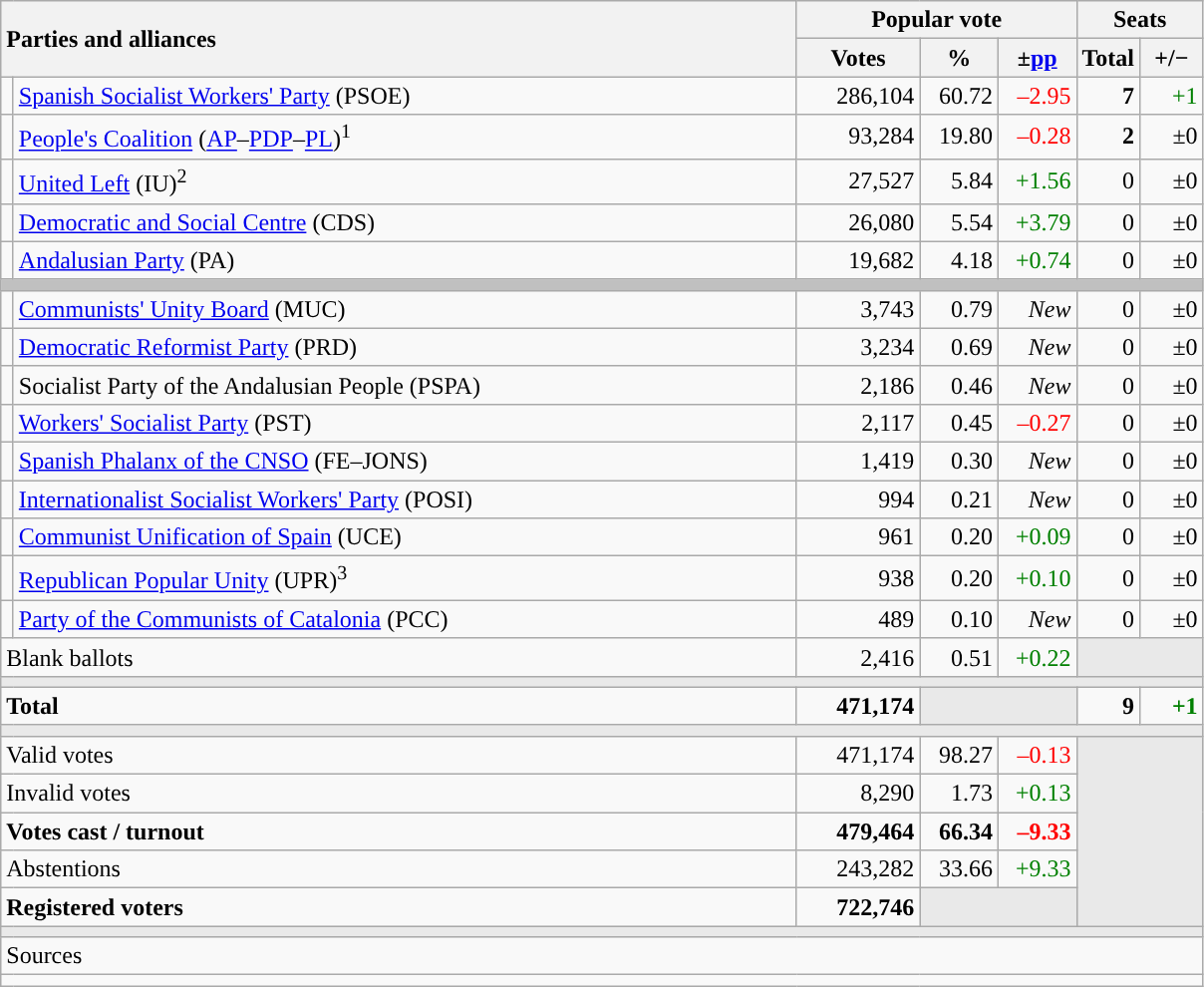<table class="wikitable" style="text-align:right;">
<tr>
<th style="text-align:left;" rowspan="2" colspan="2" width="525">Parties and alliances</th>
<th colspan="3">Popular vote</th>
<th colspan="2">Seats</th>
</tr>
<tr>
<th width="75">Votes</th>
<th width="45">%</th>
<th width="45">±<a href='#'>pp</a></th>
<th width="35">Total</th>
<th width="35">+/−</th>
</tr>
<tr>
<td width="1" style="color:inherit;background:"></td>
<td align="left"><a href='#'>Spanish Socialist Workers' Party</a> (PSOE)</td>
<td>286,104</td>
<td>60.72</td>
<td style="color:red;">–2.95</td>
<td><strong>7</strong></td>
<td style="color:green;">+1</td>
</tr>
<tr>
<td style="color:inherit;background:"></td>
<td align="left"><a href='#'>People's Coalition</a> (<a href='#'>AP</a>–<a href='#'>PDP</a>–<a href='#'>PL</a>)<sup>1</sup></td>
<td>93,284</td>
<td>19.80</td>
<td style="color:red;">–0.28</td>
<td><strong>2</strong></td>
<td>±0</td>
</tr>
<tr>
<td style="color:inherit;background:"></td>
<td align="left"><a href='#'>United Left</a> (IU)<sup>2</sup></td>
<td>27,527</td>
<td>5.84</td>
<td style="color:green;">+1.56</td>
<td>0</td>
<td>±0</td>
</tr>
<tr>
<td style="color:inherit;background:"></td>
<td align="left"><a href='#'>Democratic and Social Centre</a> (CDS)</td>
<td>26,080</td>
<td>5.54</td>
<td style="color:green;">+3.79</td>
<td>0</td>
<td>±0</td>
</tr>
<tr>
<td style="color:inherit;background:"></td>
<td align="left"><a href='#'>Andalusian Party</a> (PA)</td>
<td>19,682</td>
<td>4.18</td>
<td style="color:green;">+0.74</td>
<td>0</td>
<td>±0</td>
</tr>
<tr>
<td colspan="7" bgcolor="#C0C0C0"></td>
</tr>
<tr>
<td style="color:inherit;background:"></td>
<td align="left"><a href='#'>Communists' Unity Board</a> (MUC)</td>
<td>3,743</td>
<td>0.79</td>
<td><em>New</em></td>
<td>0</td>
<td>±0</td>
</tr>
<tr>
<td style="color:inherit;background:"></td>
<td align="left"><a href='#'>Democratic Reformist Party</a> (PRD)</td>
<td>3,234</td>
<td>0.69</td>
<td><em>New</em></td>
<td>0</td>
<td>±0</td>
</tr>
<tr>
<td style="color:inherit;background:"></td>
<td align="left">Socialist Party of the Andalusian People (PSPA)</td>
<td>2,186</td>
<td>0.46</td>
<td><em>New</em></td>
<td>0</td>
<td>±0</td>
</tr>
<tr>
<td style="color:inherit;background:"></td>
<td align="left"><a href='#'>Workers' Socialist Party</a> (PST)</td>
<td>2,117</td>
<td>0.45</td>
<td style="color:red;">–0.27</td>
<td>0</td>
<td>±0</td>
</tr>
<tr>
<td style="color:inherit;background:"></td>
<td align="left"><a href='#'>Spanish Phalanx of the CNSO</a> (FE–JONS)</td>
<td>1,419</td>
<td>0.30</td>
<td><em>New</em></td>
<td>0</td>
<td>±0</td>
</tr>
<tr>
<td style="color:inherit;background:"></td>
<td align="left"><a href='#'>Internationalist Socialist Workers' Party</a> (POSI)</td>
<td>994</td>
<td>0.21</td>
<td><em>New</em></td>
<td>0</td>
<td>±0</td>
</tr>
<tr>
<td style="color:inherit;background:"></td>
<td align="left"><a href='#'>Communist Unification of Spain</a> (UCE)</td>
<td>961</td>
<td>0.20</td>
<td style="color:green;">+0.09</td>
<td>0</td>
<td>±0</td>
</tr>
<tr>
<td style="color:inherit;background:"></td>
<td align="left"><a href='#'>Republican Popular Unity</a> (UPR)<sup>3</sup></td>
<td>938</td>
<td>0.20</td>
<td style="color:green;">+0.10</td>
<td>0</td>
<td>±0</td>
</tr>
<tr>
<td style="color:inherit;background:"></td>
<td align="left"><a href='#'>Party of the Communists of Catalonia</a> (PCC)</td>
<td>489</td>
<td>0.10</td>
<td><em>New</em></td>
<td>0</td>
<td>±0</td>
</tr>
<tr>
<td align="left" colspan="2">Blank ballots</td>
<td>2,416</td>
<td>0.51</td>
<td style="color:green;">+0.22</td>
<td bgcolor="#E9E9E9" colspan="2"></td>
</tr>
<tr>
<td colspan="7" bgcolor="#E9E9E9"></td>
</tr>
<tr style="font-weight:bold;">
<td align="left" colspan="2">Total</td>
<td>471,174</td>
<td bgcolor="#E9E9E9" colspan="2"></td>
<td>9</td>
<td style="color:green;">+1</td>
</tr>
<tr>
<td colspan="7" bgcolor="#E9E9E9"></td>
</tr>
<tr>
<td align="left" colspan="2">Valid votes</td>
<td>471,174</td>
<td>98.27</td>
<td style="color:red;">–0.13</td>
<td bgcolor="#E9E9E9" colspan="2" rowspan="5"></td>
</tr>
<tr>
<td align="left" colspan="2">Invalid votes</td>
<td>8,290</td>
<td>1.73</td>
<td style="color:green;">+0.13</td>
</tr>
<tr style="font-weight:bold;">
<td align="left" colspan="2">Votes cast / turnout</td>
<td>479,464</td>
<td>66.34</td>
<td style="color:red;">–9.33</td>
</tr>
<tr>
<td align="left" colspan="2">Abstentions</td>
<td>243,282</td>
<td>33.66</td>
<td style="color:green;">+9.33</td>
</tr>
<tr style="font-weight:bold;">
<td align="left" colspan="2">Registered voters</td>
<td>722,746</td>
<td bgcolor="#E9E9E9" colspan="2"></td>
</tr>
<tr>
<td colspan="7" bgcolor="#E9E9E9"></td>
</tr>
<tr>
<td align="left" colspan="7">Sources</td>
</tr>
<tr>
<td colspan="7" style="text-align:left; max-width:790px;"></td>
</tr>
</table>
